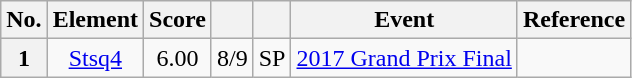<table class="wikitable" style="text-align:center">
<tr>
<th scope=col>No.</th>
<th scope=col>Element</th>
<th scope=col>Score</th>
<th scope=col></th>
<th scope=col></th>
<th scope=col>Event</th>
<th scope=col>Reference</th>
</tr>
<tr>
<th scope=row>1</th>
<td><a href='#'>Stsq4</a></td>
<td>6.00</td>
<td>8/9</td>
<td>SP</td>
<td> <a href='#'>2017 Grand Prix Final</a></td>
<td></td>
</tr>
</table>
